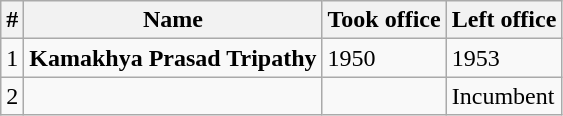<table class="wikitable">
<tr>
<th>#</th>
<th>Name</th>
<th>Took office</th>
<th>Left office</th>
</tr>
<tr>
<td>1</td>
<td><strong>Kamakhya Prasad Tripathy</strong></td>
<td>1950</td>
<td>1953</td>
</tr>
<tr>
<td>2</td>
<td></td>
<td></td>
<td>Incumbent</td>
</tr>
</table>
